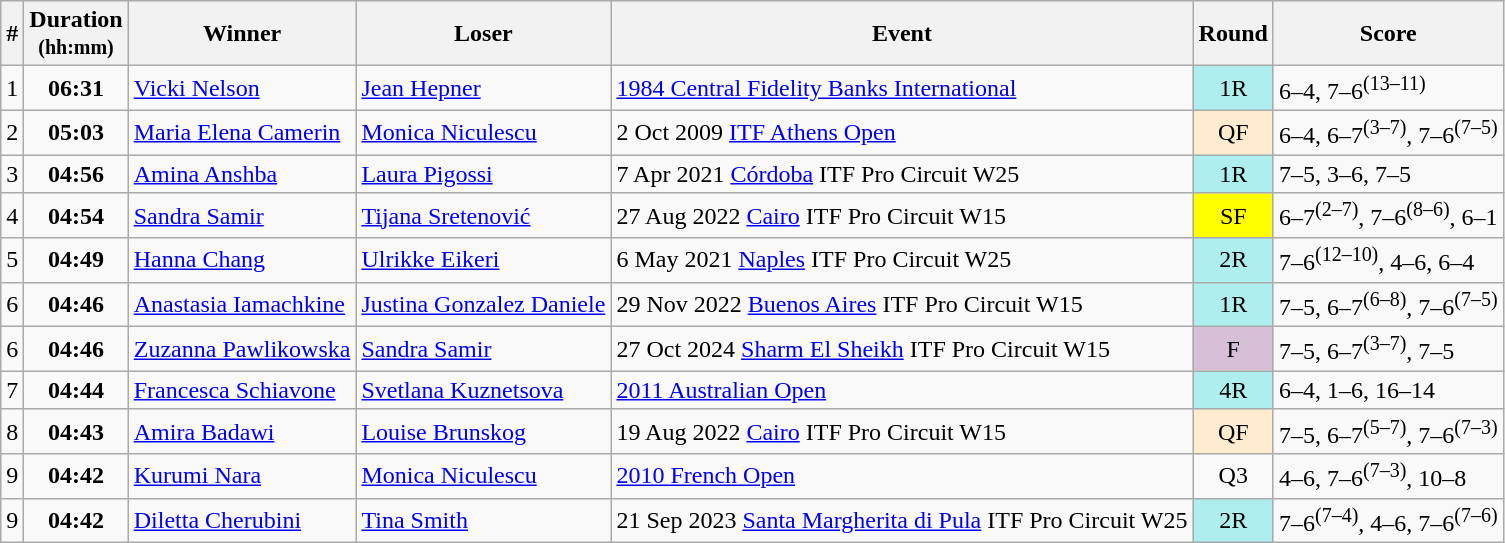<table class="sortable wikitable sticky-header">
<tr>
<th>#</th>
<th>Duration<br><small>(hh:mm)</small></th>
<th>Winner</th>
<th>Loser</th>
<th>Event</th>
<th>Round</th>
<th class="unsortable">Score</th>
</tr>
<tr>
<td style="text-align:center">1</td>
<td style="text-align:center"><strong>06:31</strong></td>
<td> <a href='#'>Vicki Nelson</a></td>
<td> <a href='#'>Jean Hepner</a></td>
<td><a href='#'>1984 Central Fidelity Banks International</a></td>
<td style="background:#afeeee; text-align:center;">1R</td>
<td>6–4, 7–6<sup>(13–11)</sup></td>
</tr>
<tr>
<td style="text-align:center">2</td>
<td style="text-align:center"><strong>05:03</strong></td>
<td> <a href='#'>Maria Elena Camerin</a></td>
<td> <a href='#'>Monica Niculescu</a></td>
<td>2 Oct 2009 <a href='#'>ITF Athens Open</a></td>
<td style="background:#ffebcd; text-align:center;">QF</td>
<td>6–4, 6–7<sup>(3–7)</sup>, 7–6<sup>(7–5)</sup></td>
</tr>
<tr>
<td style="text-align:center">3</td>
<td style="text-align:center"><strong>04:56</strong></td>
<td> <a href='#'>Amina Anshba</a></td>
<td> <a href='#'>Laura Pigossi</a></td>
<td>7 Apr 2021 <a href='#'>Córdoba</a> ITF Pro Circuit W25</td>
<td style="background:#afeeee; text-align:center;">1R</td>
<td>7–5, 3–6, 7–5</td>
</tr>
<tr>
<td style="text-align:center">4</td>
<td style="text-align:center"><strong>04:54</strong></td>
<td> <a href='#'>Sandra Samir</a></td>
<td> <a href='#'>Tijana Sretenović</a></td>
<td>27 Aug 2022 <a href='#'>Cairo</a> ITF Pro Circuit W15</td>
<td style="background:yellow; text-align:center;">SF</td>
<td>6–7<sup>(2–7)</sup>, 7–6<sup>(8–6)</sup>, 6–1</td>
</tr>
<tr>
<td style="text-align:center">5</td>
<td style="text-align:center"><strong>04:49</strong></td>
<td> <a href='#'>Hanna Chang</a></td>
<td> <a href='#'>Ulrikke Eikeri</a></td>
<td>6 May 2021 <a href='#'>Naples</a> ITF Pro Circuit W25</td>
<td style="background:#afeeee; text-align:center;">2R</td>
<td>7–6<sup>(12–10)</sup>, 4–6, 6–4</td>
</tr>
<tr>
<td style="text-align:center">6</td>
<td style="text-align:center"><strong>04:46</strong></td>
<td> <a href='#'>Anastasia Iamachkine</a></td>
<td> <a href='#'>Justina Gonzalez Daniele</a></td>
<td>29 Nov 2022 <a href='#'>Buenos Aires</a> ITF Pro Circuit W15</td>
<td style="background:#afeeee; text-align:center;">1R</td>
<td>7–5, 6–7<sup>(6–8)</sup>, 7–6<sup>(7–5)</sup></td>
</tr>
<tr>
<td style="text-align:center">6</td>
<td style="text-align:center"><strong>04:46</strong></td>
<td> <a href='#'>Zuzanna Pawlikowska</a></td>
<td> <a href='#'>Sandra Samir</a></td>
<td>27 Oct 2024 <a href='#'>Sharm El Sheikh</a> ITF Pro Circuit W15</td>
<td style="background:#D8BFD8; text-align:center;">F</td>
<td>7–5, 6–7<sup>(3–7)</sup>, 7–5</td>
</tr>
<tr>
<td style="text-align:center">7</td>
<td style="text-align:center"><strong>04:44</strong></td>
<td> <a href='#'>Francesca Schiavone</a></td>
<td> <a href='#'>Svetlana Kuznetsova</a></td>
<td><a href='#'>2011 Australian Open</a></td>
<td style="background:#afeeee; text-align:center;">4R</td>
<td>6–4, 1–6, 16–14</td>
</tr>
<tr>
<td style="text-align:center">8</td>
<td style="text-align:center"><strong>04:43</strong></td>
<td> <a href='#'>Amira Badawi</a></td>
<td> <a href='#'>Louise Brunskog</a></td>
<td>19 Aug 2022 <a href='#'>Cairo</a> ITF Pro Circuit W15</td>
<td style="background:#ffebcd; text-align:center;">QF</td>
<td>7–5, 6–7<sup>(5–7)</sup>, 7–6<sup>(7–3)</sup></td>
</tr>
<tr>
<td style="text-align:center">9</td>
<td style="text-align:center;"><strong>04:42</strong></td>
<td> <a href='#'>Kurumi Nara</a></td>
<td> <a href='#'>Monica Niculescu</a></td>
<td><a href='#'>2010 French Open</a></td>
<td style="text-align:center;">Q3</td>
<td>4–6, 7–6<sup>(7–3)</sup>, 10–8</td>
</tr>
<tr>
<td style="text-align:center">9</td>
<td style="text-align:center;"><strong>04:42</strong></td>
<td> <a href='#'>Diletta Cherubini</a></td>
<td> <a href='#'>Tina Smith</a></td>
<td>21 Sep 2023 <a href='#'>Santa Margherita di Pula</a> ITF Pro Circuit W25</td>
<td style="background:#afeeee; text-align:center;">2R</td>
<td>7–6<sup>(7–4)</sup>, 4–6, 7–6<sup>(7–6)</sup></td>
</tr>
</table>
